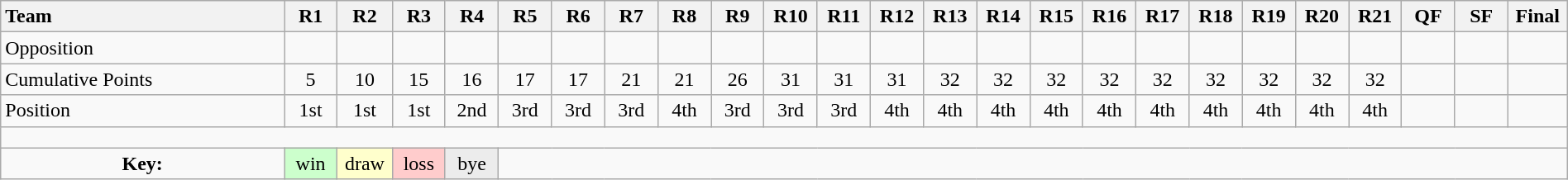<table class="wikitable" style="text-align:center; width:100%; font-size:100%">
<tr>
<th style="text-align:left; width:16%;">Team</th>
<th style="width:3%;">R1</th>
<th style="width:3%;">R2</th>
<th style="width:3%;">R3</th>
<th style="width:3%;">R4</th>
<th style="width:3%;">R5</th>
<th style="width:3%;">R6</th>
<th style="width:3%;">R7</th>
<th style="width:3%;">R8</th>
<th style="width:3%;">R9</th>
<th style="width:3%;">R10</th>
<th style="width:3%;">R11</th>
<th style="width:3%;">R12</th>
<th style="width:3%;">R13</th>
<th style="width:3%;">R14</th>
<th style="width:3%;">R15</th>
<th style="width:3%;">R16</th>
<th style="width:3%;">R17</th>
<th style="width:3%;">R18</th>
<th style="width:3%;">R19</th>
<th style="width:3%;">R20</th>
<th style="width:3%;">R21</th>
<th style="width:3%;">QF</th>
<th style="width:3%;">SF</th>
<th style="width:3%;">Final</th>
</tr>
<tr>
<td style="text-align:left;">Opposition</td>
<td></td>
<td></td>
<td></td>
<td></td>
<td></td>
<td></td>
<td></td>
<td></td>
<td></td>
<td></td>
<td></td>
<td></td>
<td></td>
<td></td>
<td></td>
<td></td>
<td></td>
<td></td>
<td></td>
<td></td>
<td></td>
<td> </td>
<td> </td>
<td> </td>
</tr>
<tr>
<td style="text-align:left;">Cumulative Points</td>
<td>5</td>
<td>10</td>
<td>15</td>
<td>16</td>
<td>17</td>
<td>17</td>
<td>21</td>
<td>21</td>
<td>26</td>
<td>31</td>
<td>31</td>
<td>31</td>
<td>32</td>
<td>32</td>
<td>32</td>
<td>32</td>
<td>32</td>
<td>32</td>
<td>32</td>
<td>32</td>
<td>32</td>
<td> </td>
<td> </td>
<td> </td>
</tr>
<tr>
<td style="text-align:left;">Position</td>
<td>1st</td>
<td>1st</td>
<td>1st</td>
<td>2nd</td>
<td>3rd</td>
<td>3rd</td>
<td>3rd</td>
<td>4th</td>
<td>3rd</td>
<td>3rd</td>
<td>3rd</td>
<td>4th</td>
<td>4th</td>
<td>4th</td>
<td>4th</td>
<td>4th</td>
<td>4th</td>
<td>4th</td>
<td>4th</td>
<td>4th</td>
<td>4th</td>
<td> </td>
<td> </td>
<td> </td>
</tr>
<tr>
<td colspan=100% style="height:10px"></td>
</tr>
<tr>
<td><strong>Key:</strong></td>
<td style="background:#CCFFCC;">win</td>
<td style="background:#FFFFCC;">draw</td>
<td style="background:#FFCCCC;">loss</td>
<td style="background:#ECECEC;">bye</td>
<td colspan=100%></td>
</tr>
</table>
